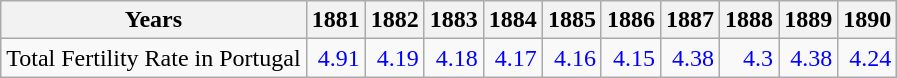<table class="wikitable " style="text-align:right">
<tr>
<th>Years</th>
<th>1881</th>
<th>1882</th>
<th>1883</th>
<th>1884</th>
<th>1885</th>
<th>1886</th>
<th>1887</th>
<th>1888</th>
<th>1889</th>
<th>1890</th>
</tr>
<tr>
<td align="left">Total Fertility Rate in Portugal</td>
<td style="text-align:right; color:blue;">4.91</td>
<td style="text-align:right; color:blue;">4.19</td>
<td style="text-align:right; color:blue;">4.18</td>
<td style="text-align:right; color:blue;">4.17</td>
<td style="text-align:right; color:blue;">4.16</td>
<td style="text-align:right; color:blue;">4.15</td>
<td style="text-align:right; color:blue;">4.38</td>
<td style="text-align:right; color:blue;">4.3</td>
<td style="text-align:right; color:blue;">4.38</td>
<td style="text-align:right; color:blue;">4.24</td>
</tr>
</table>
